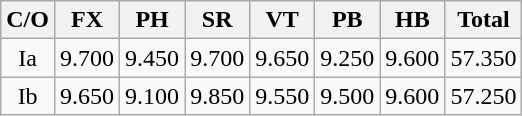<table class="wikitable" style="text-align:center">
<tr>
<th>C/O</th>
<th>FX</th>
<th>PH</th>
<th>SR</th>
<th>VT</th>
<th>PB</th>
<th>HB</th>
<th>Total</th>
</tr>
<tr>
<td>Ia</td>
<td>9.700</td>
<td>9.450</td>
<td>9.700</td>
<td>9.650</td>
<td>9.250</td>
<td>9.600</td>
<td>57.350</td>
</tr>
<tr>
<td>Ib</td>
<td>9.650</td>
<td>9.100</td>
<td>9.850</td>
<td>9.550</td>
<td>9.500</td>
<td>9.600</td>
<td>57.250</td>
</tr>
</table>
